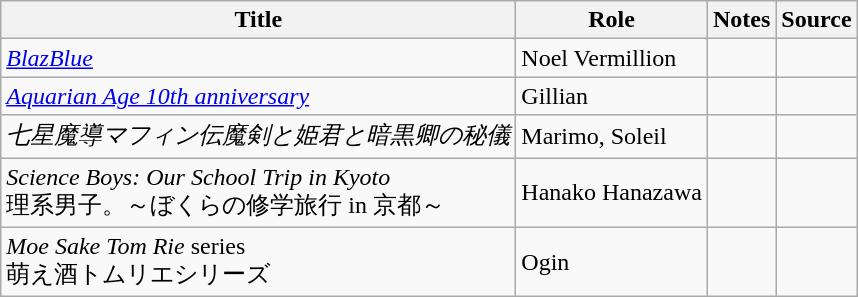<table class="wikitable sortable plainrowheaders">
<tr>
<th>Title</th>
<th>Role</th>
<th class="unsortable">Notes</th>
<th class="unsortable">Source</th>
</tr>
<tr>
<td><em><a href='#'>BlazBlue</a></em></td>
<td>Noel Vermillion</td>
<td></td>
<td></td>
</tr>
<tr>
<td><em><a href='#'>Aquarian Age 10th anniversary</a></em></td>
<td>Gillian</td>
<td></td>
<td></td>
</tr>
<tr>
<td><em>七星魔導マフィン伝魔剣と姫君と暗黒卿の秘儀</em></td>
<td>Marimo, Soleil</td>
<td></td>
<td></td>
</tr>
<tr>
<td><em>Science Boys: Our School Trip in Kyoto</em><br>理系男子。～ぼくらの修学旅行 in 京都～</td>
<td>Hanako Hanazawa</td>
<td></td>
<td></td>
</tr>
<tr>
<td><em>Moe Sake Tom Rie</em> series<br>萌え酒トムリエシリーズ</td>
<td>Ogin </td>
<td></td>
<td></td>
</tr>
</table>
